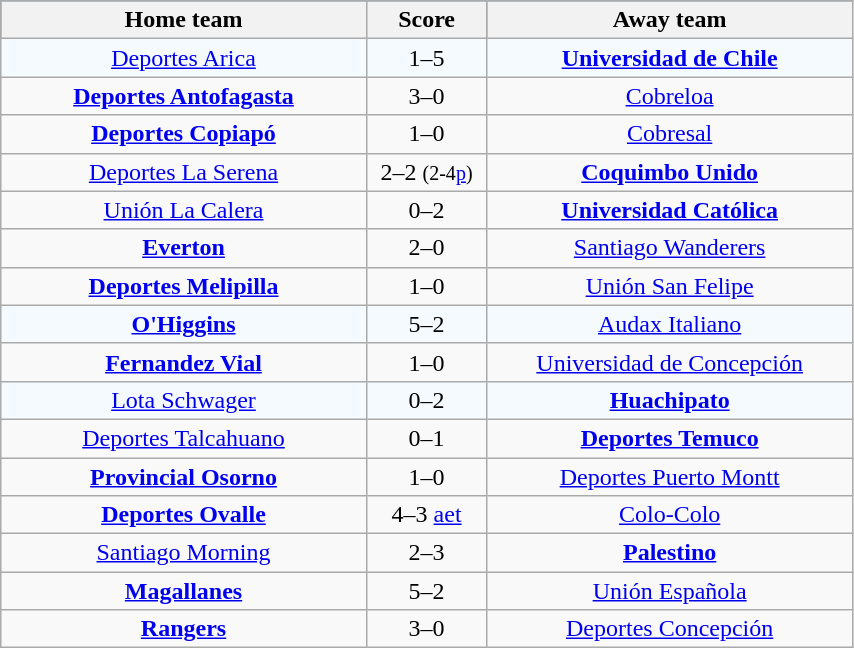<table class="wikitable" width=45%>
<tr bgcolor=#006699>
<th width=130>Home team</th>
<th width=30>Score</th>
<th width=130>Away team</th>
</tr>
<tr align=center bgcolor=#F5FAFF>
<td><a href='#'>Deportes Arica</a></td>
<td>1–5</td>
<td><strong><a href='#'>Universidad de Chile</a></strong></td>
</tr>
<tr align=center>
<td><strong><a href='#'>Deportes Antofagasta</a></strong></td>
<td>3–0</td>
<td><a href='#'>Cobreloa</a></td>
</tr>
<tr align=center>
<td><strong><a href='#'>Deportes Copiapó</a></strong></td>
<td>1–0</td>
<td><a href='#'>Cobresal</a></td>
</tr>
<tr align=center>
<td><a href='#'>Deportes La Serena</a></td>
<td>2–2 <small>(2-4<a href='#'>p</a>)</small></td>
<td><strong><a href='#'>Coquimbo Unido</a></strong></td>
</tr>
<tr align=center>
<td><a href='#'>Unión La Calera</a></td>
<td>0–2</td>
<td><strong><a href='#'>Universidad Católica</a></strong></td>
</tr>
<tr align=center>
<td><strong><a href='#'>Everton</a></strong></td>
<td>2–0</td>
<td><a href='#'>Santiago Wanderers</a></td>
</tr>
<tr align=center>
<td><strong><a href='#'>Deportes Melipilla</a></strong></td>
<td>1–0</td>
<td><a href='#'>Unión San Felipe</a></td>
</tr>
<tr align=center bgcolor=#F5FAFF>
<td><strong><a href='#'>O'Higgins</a></strong></td>
<td>5–2</td>
<td><a href='#'>Audax Italiano</a></td>
</tr>
<tr align=center>
<td><strong><a href='#'>Fernandez Vial</a></strong></td>
<td>1–0</td>
<td><a href='#'>Universidad de Concepción</a></td>
</tr>
<tr align=center bgcolor=#F5FAFF>
<td><a href='#'>Lota Schwager</a></td>
<td>0–2</td>
<td><strong><a href='#'>Huachipato</a></strong></td>
</tr>
<tr align=center>
<td><a href='#'>Deportes Talcahuano</a></td>
<td>0–1</td>
<td><strong><a href='#'>Deportes Temuco</a></strong></td>
</tr>
<tr align=center>
<td><strong><a href='#'>Provincial Osorno</a></strong></td>
<td>1–0</td>
<td><a href='#'>Deportes Puerto Montt</a></td>
</tr>
<tr align=center>
<td><strong><a href='#'>Deportes Ovalle</a></strong></td>
<td>4–3 <a href='#'>aet</a></td>
<td><a href='#'>Colo-Colo</a></td>
</tr>
<tr align=center>
<td><a href='#'>Santiago Morning</a></td>
<td>2–3</td>
<td><strong><a href='#'>Palestino</a></strong></td>
</tr>
<tr align=center>
<td><strong><a href='#'>Magallanes</a></strong></td>
<td>5–2</td>
<td><a href='#'>Unión Española</a></td>
</tr>
<tr align=center>
<td><strong><a href='#'>Rangers</a></strong></td>
<td>3–0</td>
<td><a href='#'>Deportes Concepción</a></td>
</tr>
</table>
